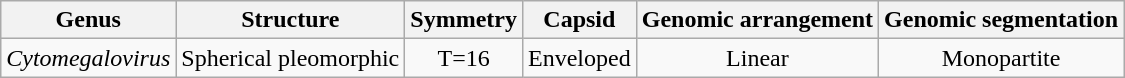<table class="wikitable sortable" style="text-align:center">
<tr>
<th>Genus</th>
<th>Structure</th>
<th>Symmetry</th>
<th>Capsid</th>
<th>Genomic arrangement</th>
<th>Genomic segmentation</th>
</tr>
<tr>
<td><em>Cytomegalovirus</em></td>
<td>Spherical pleomorphic</td>
<td>T=16</td>
<td>Enveloped</td>
<td>Linear</td>
<td>Monopartite</td>
</tr>
</table>
